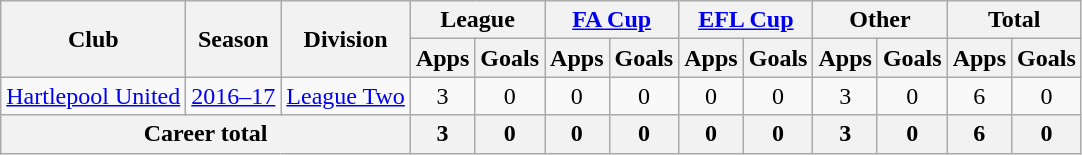<table class="wikitable" style="text-align:center;">
<tr>
<th rowspan="2">Club</th>
<th rowspan="2">Season</th>
<th rowspan="2">Division</th>
<th colspan="2">League</th>
<th colspan="2"><a href='#'>FA Cup</a></th>
<th colspan="2"><a href='#'>EFL Cup</a></th>
<th colspan="2">Other</th>
<th colspan="2">Total</th>
</tr>
<tr>
<th>Apps</th>
<th>Goals</th>
<th>Apps</th>
<th>Goals</th>
<th>Apps</th>
<th>Goals</th>
<th>Apps</th>
<th>Goals</th>
<th>Apps</th>
<th>Goals</th>
</tr>
<tr>
<td><a href='#'>Hartlepool United</a></td>
<td><a href='#'>2016–17</a></td>
<td><a href='#'>League Two</a></td>
<td>3</td>
<td>0</td>
<td>0</td>
<td>0</td>
<td>0</td>
<td>0</td>
<td>3</td>
<td>0</td>
<td>6</td>
<td>0</td>
</tr>
<tr>
<th colspan="3">Career total</th>
<th>3</th>
<th>0</th>
<th>0</th>
<th>0</th>
<th>0</th>
<th>0</th>
<th>3</th>
<th>0</th>
<th>6</th>
<th>0</th>
</tr>
</table>
